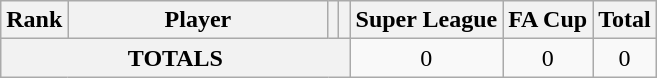<table class="wikitable">
<tr>
<th>Rank</th>
<th style="width:166px;">Player</th>
<th></th>
<th></th>
<th>Super League</th>
<th>FA Cup</th>
<th>Total</th>
</tr>
<tr>
<th align=center colspan=4>TOTALS</th>
<td align=center>0</td>
<td align=center>0</td>
<td align=center>0</td>
</tr>
</table>
